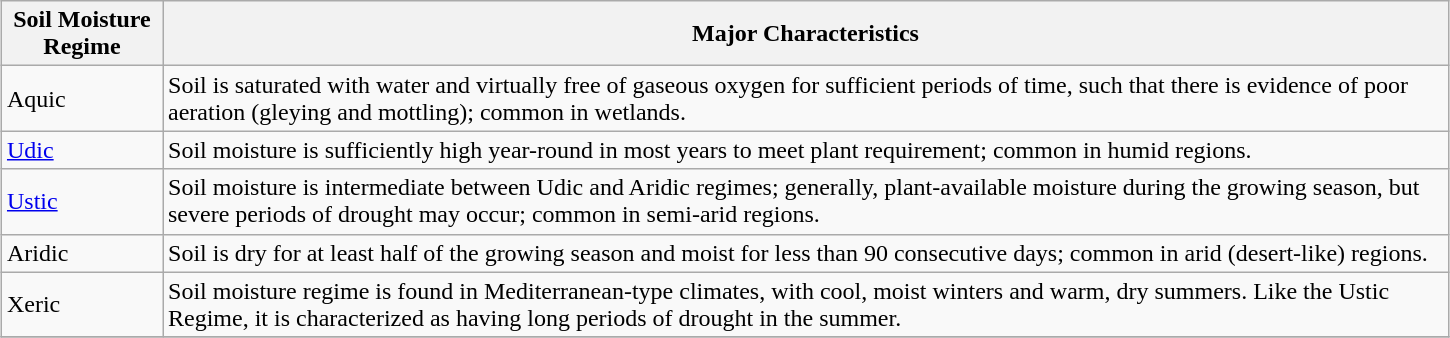<table class="wikitable"  style="margin:auto;">
<tr>
<th scope="col" style="width:100px;" rowspan="1.5">Soil Moisture Regime</th>
<th scope="col" style="width:850px;" colspan="1.5">Major Characteristics</th>
</tr>
<tr>
<td>Aquic</td>
<td>Soil is saturated with water and virtually free of gaseous oxygen for sufficient periods of time, such that there is evidence of poor aeration (gleying and mottling); common in wetlands.</td>
</tr>
<tr>
<td><a href='#'>Udic</a></td>
<td>Soil moisture is sufficiently high year-round in most years to meet plant requirement; common in humid regions.</td>
</tr>
<tr>
<td><a href='#'>Ustic</a></td>
<td>Soil moisture is intermediate between Udic and Aridic regimes; generally, plant-available moisture during the growing season, but severe periods of drought may occur; common in semi-arid regions.</td>
</tr>
<tr>
<td>Aridic</td>
<td>Soil is dry for at least half of the growing season and moist for less than 90 consecutive days; common in arid (desert-like) regions.</td>
</tr>
<tr>
<td>Xeric</td>
<td>Soil moisture regime is found in Mediterranean-type climates, with cool, moist winters and warm, dry summers. Like the Ustic Regime, it is characterized as having long periods of drought in the summer.</td>
</tr>
<tr>
</tr>
</table>
